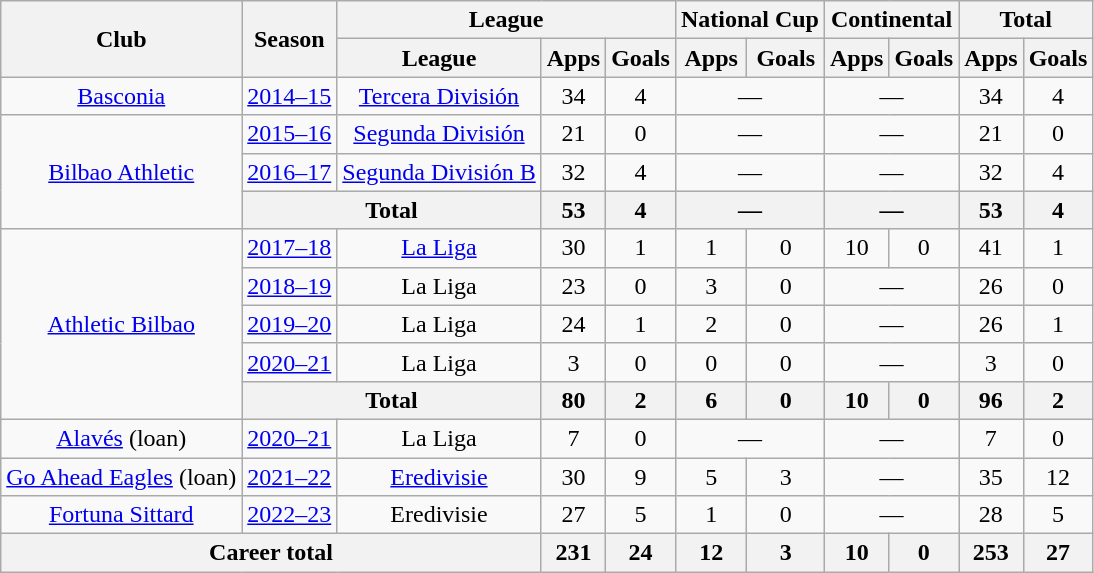<table class="wikitable" style="text-align:center">
<tr>
<th rowspan="2">Club</th>
<th rowspan="2">Season</th>
<th colspan="3">League</th>
<th colspan="2">National Cup</th>
<th colspan="2">Continental</th>
<th colspan="2">Total</th>
</tr>
<tr>
<th>League</th>
<th>Apps</th>
<th>Goals</th>
<th>Apps</th>
<th>Goals</th>
<th>Apps</th>
<th>Goals</th>
<th>Apps</th>
<th>Goals</th>
</tr>
<tr>
<td><a href='#'>Basconia</a></td>
<td><a href='#'>2014–15</a></td>
<td><a href='#'>Tercera División</a></td>
<td>34</td>
<td>4</td>
<td colspan="2">—</td>
<td colspan="2">—</td>
<td>34</td>
<td>4</td>
</tr>
<tr>
<td rowspan="3"><a href='#'>Bilbao Athletic</a></td>
<td><a href='#'>2015–16</a></td>
<td><a href='#'>Segunda División</a></td>
<td>21</td>
<td>0</td>
<td colspan="2">—</td>
<td colspan="2">—</td>
<td>21</td>
<td>0</td>
</tr>
<tr>
<td><a href='#'>2016–17</a></td>
<td><a href='#'>Segunda División B</a></td>
<td>32</td>
<td>4</td>
<td colspan="2">—</td>
<td colspan="2">—</td>
<td>32</td>
<td>4</td>
</tr>
<tr>
<th colspan="2">Total</th>
<th>53</th>
<th>4</th>
<th colspan="2">—</th>
<th colspan="2">—</th>
<th>53</th>
<th>4</th>
</tr>
<tr>
<td rowspan="5"><a href='#'>Athletic Bilbao</a></td>
<td><a href='#'>2017–18</a></td>
<td><a href='#'>La Liga</a></td>
<td>30</td>
<td>1</td>
<td>1</td>
<td>0</td>
<td>10</td>
<td>0</td>
<td>41</td>
<td>1</td>
</tr>
<tr>
<td><a href='#'>2018–19</a></td>
<td>La Liga</td>
<td>23</td>
<td>0</td>
<td>3</td>
<td>0</td>
<td colspan="2">—</td>
<td>26</td>
<td>0</td>
</tr>
<tr>
<td><a href='#'>2019–20</a></td>
<td>La Liga</td>
<td>24</td>
<td>1</td>
<td>2</td>
<td>0</td>
<td colspan="2">—</td>
<td>26</td>
<td>1</td>
</tr>
<tr>
<td><a href='#'>2020–21</a></td>
<td>La Liga</td>
<td>3</td>
<td>0</td>
<td>0</td>
<td>0</td>
<td colspan="2">—</td>
<td>3</td>
<td>0</td>
</tr>
<tr>
<th colspan="2">Total</th>
<th>80</th>
<th>2</th>
<th>6</th>
<th>0</th>
<th>10</th>
<th>0</th>
<th>96</th>
<th>2</th>
</tr>
<tr>
<td><a href='#'>Alavés</a> (loan)</td>
<td><a href='#'>2020–21</a></td>
<td>La Liga</td>
<td>7</td>
<td>0</td>
<td colspan="2">—</td>
<td colspan="2">—</td>
<td>7</td>
<td>0</td>
</tr>
<tr>
<td><a href='#'>Go Ahead Eagles</a> (loan)</td>
<td><a href='#'>2021–22</a></td>
<td><a href='#'>Eredivisie</a></td>
<td>30</td>
<td>9</td>
<td>5</td>
<td>3</td>
<td colspan="2">—</td>
<td>35</td>
<td>12</td>
</tr>
<tr>
<td><a href='#'>Fortuna Sittard</a></td>
<td><a href='#'>2022–23</a></td>
<td>Eredivisie</td>
<td>27</td>
<td>5</td>
<td>1</td>
<td>0</td>
<td colspan="2">—</td>
<td>28</td>
<td>5</td>
</tr>
<tr>
<th colspan="3">Career total</th>
<th>231</th>
<th>24</th>
<th>12</th>
<th>3</th>
<th>10</th>
<th>0</th>
<th>253</th>
<th>27</th>
</tr>
</table>
